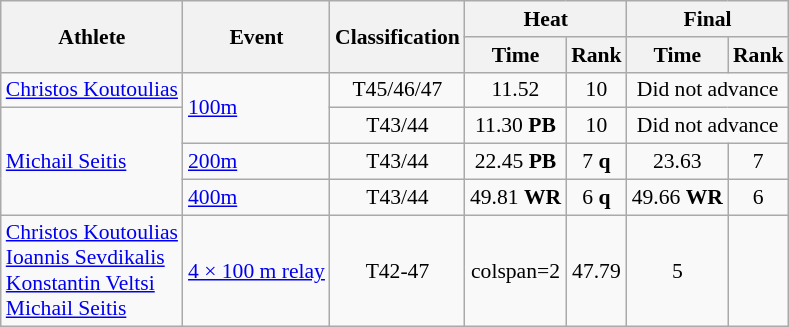<table class=wikitable style="font-size:90%">
<tr>
<th rowspan="2">Athlete</th>
<th rowspan="2">Event</th>
<th rowspan="2">Classification</th>
<th colspan="2">Heat</th>
<th colspan="2">Final</th>
</tr>
<tr>
<th>Time</th>
<th>Rank</th>
<th>Time</th>
<th>Rank</th>
</tr>
<tr align=center>
<td align=left><a href='#'>Christos Koutoulias</a></td>
<td align=left rowspan=2><a href='#'>100m</a></td>
<td>T45/46/47</td>
<td>11.52</td>
<td>10</td>
<td colspan=2>Did not advance</td>
</tr>
<tr align=center>
<td align=left rowspan=3><a href='#'>Michail Seitis</a></td>
<td>T43/44</td>
<td>11.30 <strong>PB</strong></td>
<td>10</td>
<td colspan=2>Did not advance</td>
</tr>
<tr align=center>
<td align=left><a href='#'>200m</a></td>
<td>T43/44</td>
<td>22.45 <strong>PB</strong></td>
<td>7 <strong>q</strong></td>
<td>23.63</td>
<td>7</td>
</tr>
<tr align=center>
<td align=left><a href='#'>400m</a></td>
<td>T43/44</td>
<td>49.81 <strong>WR</strong></td>
<td>6 <strong>q</strong></td>
<td>49.66 <strong>WR</strong></td>
<td>6</td>
</tr>
<tr align=center>
<td align=left><a href='#'>Christos Koutoulias</a><br><a href='#'>Ioannis Sevdikalis</a><br><a href='#'>Konstantin Veltsi</a><br><a href='#'>Michail Seitis</a></td>
<td align=left><a href='#'>4 × 100 m relay</a></td>
<td>T42-47</td>
<td>colspan=2 </td>
<td>47.79</td>
<td>5</td>
</tr>
</table>
